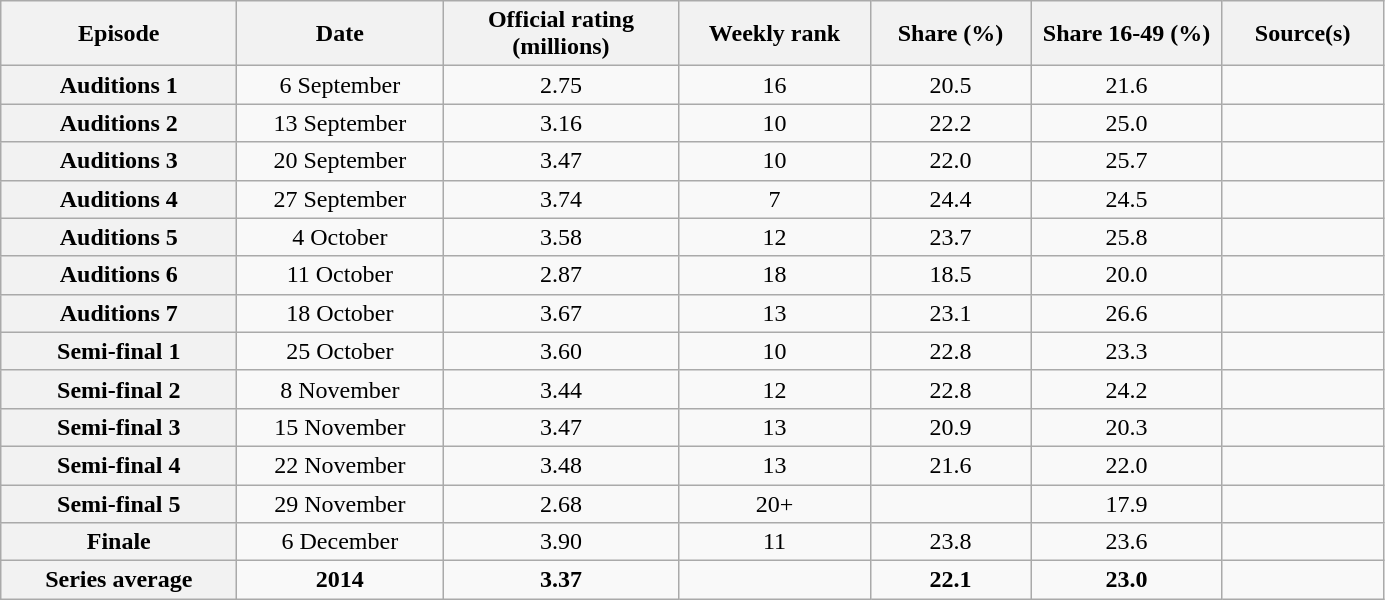<table class="wikitable sortable" style="text-align:center">
<tr>
<th scope="col" style="width:150px;">Episode</th>
<th scope="col" style="width:130px;">Date</th>
<th scope="col" style="width:150px;">Official rating<br>(millions)</th>
<th scope="col" style="width:120px;">Weekly rank</th>
<th scope="col" style="width:100px;">Share (%)</th>
<th scope="col" style="width:120px;">Share 16-49 (%)</th>
<th scope="col" style="width:100px;">Source(s)</th>
</tr>
<tr>
<th scope="row">Auditions 1</th>
<td>6 September</td>
<td>2.75</td>
<td>16</td>
<td>20.5</td>
<td>21.6</td>
<td></td>
</tr>
<tr>
<th scope="row">Auditions 2</th>
<td>13 September</td>
<td>3.16</td>
<td>10</td>
<td>22.2</td>
<td>25.0</td>
<td></td>
</tr>
<tr>
<th scope="row">Auditions 3</th>
<td>20 September</td>
<td>3.47</td>
<td>10</td>
<td>22.0</td>
<td>25.7</td>
<td></td>
</tr>
<tr>
<th scope="row">Auditions 4</th>
<td>27 September</td>
<td>3.74</td>
<td>7</td>
<td>24.4</td>
<td>24.5</td>
<td></td>
</tr>
<tr>
<th scope="row">Auditions 5</th>
<td>4 October</td>
<td>3.58</td>
<td>12</td>
<td>23.7</td>
<td>25.8</td>
<td></td>
</tr>
<tr>
<th scope="row">Auditions 6</th>
<td>11 October</td>
<td>2.87</td>
<td>18</td>
<td>18.5</td>
<td>20.0</td>
<td></td>
</tr>
<tr>
<th scope="row">Auditions 7</th>
<td>18 October</td>
<td>3.67</td>
<td>13</td>
<td>23.1</td>
<td>26.6</td>
<td></td>
</tr>
<tr>
<th scope="row">Semi-final 1</th>
<td>25 October</td>
<td>3.60</td>
<td>10</td>
<td>22.8</td>
<td>23.3</td>
<td></td>
</tr>
<tr>
<th scope="row">Semi-final 2</th>
<td>8 November</td>
<td>3.44</td>
<td>12</td>
<td>22.8</td>
<td>24.2</td>
<td></td>
</tr>
<tr>
<th scope="row">Semi-final 3</th>
<td>15 November</td>
<td>3.47</td>
<td>13</td>
<td>20.9</td>
<td>20.3</td>
<td></td>
</tr>
<tr>
<th scope="row">Semi-final 4</th>
<td>22 November</td>
<td>3.48</td>
<td>13</td>
<td>21.6</td>
<td>22.0</td>
<td></td>
</tr>
<tr>
<th scope="row">Semi-final 5</th>
<td>29 November</td>
<td>2.68</td>
<td>20+</td>
<td></td>
<td>17.9</td>
<td></td>
</tr>
<tr>
<th scope="row">Finale</th>
<td>6 December</td>
<td>3.90</td>
<td>11</td>
<td>23.8</td>
<td>23.6</td>
<td></td>
</tr>
<tr>
<th scope="row">Series average</th>
<td><strong>2014</strong></td>
<td><strong>3.37</strong></td>
<td></td>
<td><strong>22.1</strong></td>
<td><strong>23.0</strong></td>
<td></td>
</tr>
</table>
